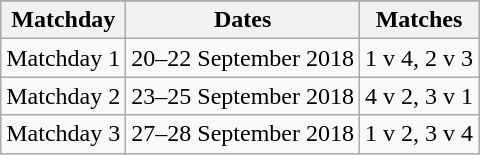<table class="wikitable" style="text-align:center">
<tr>
</tr>
<tr>
<th>Matchday</th>
<th>Dates</th>
<th>Matches</th>
</tr>
<tr>
<td>Matchday 1</td>
<td>20–22 September 2018</td>
<td>1 v 4, 2 v 3</td>
</tr>
<tr>
<td>Matchday 2</td>
<td>23–25 September 2018</td>
<td>4 v 2, 3 v 1</td>
</tr>
<tr>
<td>Matchday 3</td>
<td>27–28 September 2018</td>
<td>1 v 2, 3 v 4</td>
</tr>
</table>
